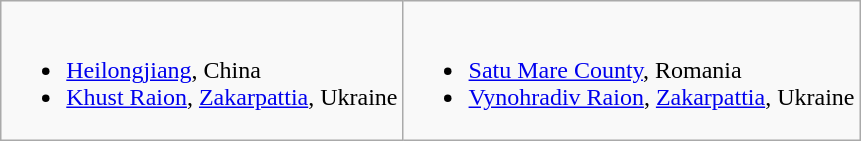<table class="wikitable">
<tr valign="top">
<td><br><ul><li> <a href='#'>Heilongjiang</a>, China</li><li> <a href='#'>Khust Raion</a>, <a href='#'>Zakarpattia</a>, Ukraine</li></ul></td>
<td><br><ul><li> <a href='#'>Satu Mare County</a>, Romania</li><li> <a href='#'>Vynohradiv Raion</a>, <a href='#'>Zakarpattia</a>, Ukraine</li></ul></td>
</tr>
</table>
